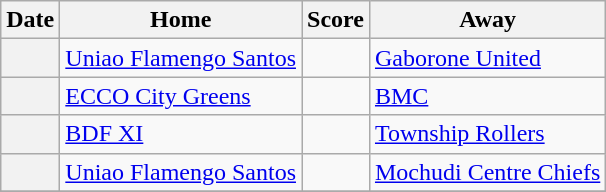<table class="wikitable sortable plainrowheaders">
<tr>
<th scope="col">Date</th>
<th scope="col">Home</th>
<th scope="col">Score</th>
<th scope="col">Away</th>
</tr>
<tr>
<th scope="row"></th>
<td><a href='#'>Uniao Flamengo Santos</a></td>
<td></td>
<td><a href='#'>Gaborone United</a></td>
</tr>
<tr>
<th scope="row"></th>
<td><a href='#'>ECCO City Greens</a></td>
<td></td>
<td><a href='#'>BMC</a></td>
</tr>
<tr>
<th scope="row"></th>
<td><a href='#'>BDF XI</a></td>
<td></td>
<td><a href='#'>Township Rollers</a></td>
</tr>
<tr>
<th scope="row"></th>
<td><a href='#'>Uniao Flamengo Santos</a></td>
<td></td>
<td><a href='#'>Mochudi Centre Chiefs</a></td>
</tr>
<tr>
</tr>
</table>
